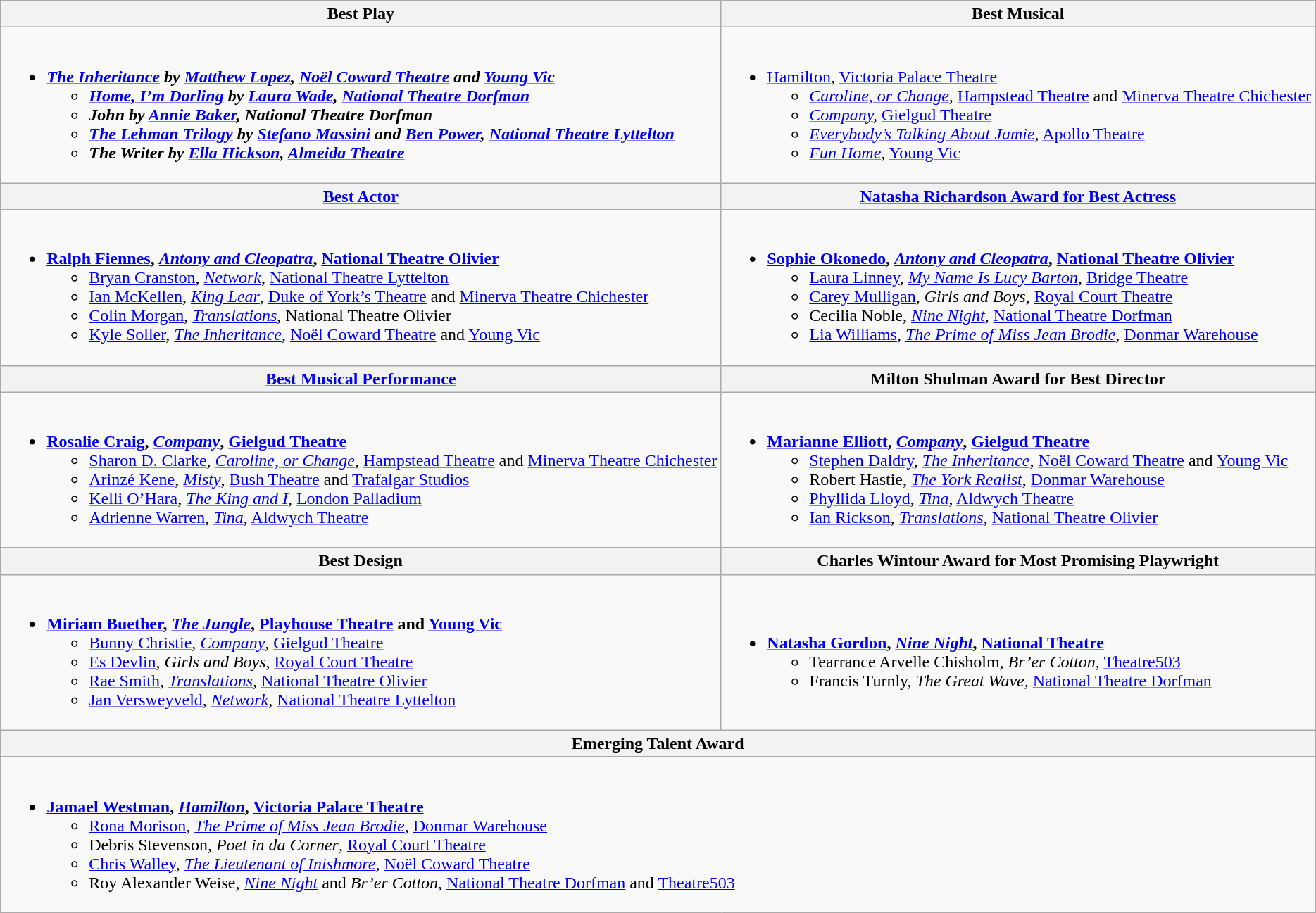<table class="wikitable">
<tr>
<th>Best Play</th>
<th><strong>Best Musical</strong></th>
</tr>
<tr>
<td><br><ul><li><strong><em><a href='#'>The Inheritance</a><em> by <a href='#'>Matthew Lopez</a>, <a href='#'>Noël Coward Theatre</a> and <a href='#'>Young Vic</a><strong><ul><li><a href='#'></em>Home, I’m Darling<em></a> by <a href='#'>Laura Wade</a>, <a href='#'>National Theatre Dorfman</a></li><li></em>John<em> by <a href='#'>Annie Baker</a>, National Theatre Dorfman</li><li></em><a href='#'>The Lehman Trilogy</a><em> by <a href='#'>Stefano Massini</a> and <a href='#'>Ben Power</a>, <a href='#'>National Theatre Lyttelton</a></li><li></em>The Writer<em> by <a href='#'>Ella Hickson</a>, <a href='#'>Almeida Theatre</a></li></ul></li></ul></td>
<td><br><ul><li></em></strong><a href='#'>Hamilton</a></em>, <a href='#'>Victoria Palace Theatre</a></strong><ul><li><em><a href='#'>Caroline, or Change</a></em>, <a href='#'>Hampstead Theatre</a> and <a href='#'>Minerva Theatre Chichester</a></li><li><em><a href='#'>Company</a>,</em> <a href='#'>Gielgud Theatre</a></li><li><em><a href='#'>Everybody’s Talking About Jamie</a></em>, <a href='#'>Apollo Theatre</a></li><li><em><a href='#'>Fun Home</a></em>, <a href='#'>Young Vic</a></li></ul></li></ul></td>
</tr>
<tr>
<th><a href='#'>Best Actor</a></th>
<th><strong><a href='#'>Natasha Richardson Award for Best Actress</a></strong></th>
</tr>
<tr>
<td><br><ul><li><strong><a href='#'>Ralph Fiennes</a>, <em><a href='#'>Antony and Cleopatra</a></em>, <a href='#'>National Theatre Olivier</a></strong><ul><li><a href='#'>Bryan Cranston</a>, <em><a href='#'>Network</a></em>, <a href='#'>National Theatre Lyttelton</a></li><li><a href='#'>Ian McKellen</a>, <em><a href='#'>King Lear</a></em>, <a href='#'>Duke of York’s Theatre</a> and <a href='#'>Minerva Theatre Chichester</a></li><li><a href='#'>Colin Morgan</a>, <em><a href='#'>Translations</a></em>, National Theatre Olivier</li><li><a href='#'>Kyle Soller</a>, <em><a href='#'>The Inheritance</a></em>, <a href='#'>Noël Coward Theatre</a> and <a href='#'>Young Vic</a></li></ul></li></ul></td>
<td><br><ul><li><strong><a href='#'>Sophie Okonedo</a>, <em><a href='#'>Antony and Cleopatra</a></em>, <a href='#'>National Theatre Olivier</a></strong><ul><li><a href='#'>Laura Linney</a>, <em><a href='#'>My Name Is Lucy Barton</a></em>, <a href='#'>Bridge Theatre</a></li><li><a href='#'>Carey Mulligan</a>, <em>Girls and Boys</em>, <a href='#'>Royal Court Theatre</a></li><li>Cecilia Noble, <em><a href='#'>Nine Night</a></em>, <a href='#'>National Theatre Dorfman</a></li><li><a href='#'>Lia Williams</a>, <em><a href='#'>The Prime of Miss Jean Brodie</a></em>, <a href='#'>Donmar Warehouse</a></li></ul></li></ul></td>
</tr>
<tr>
<th><a href='#'>Best Musical Performance</a></th>
<th><strong>Milton Shulman Award for Best Director</strong></th>
</tr>
<tr>
<td><br><ul><li><strong><a href='#'>Rosalie Craig</a>, <em><a href='#'>Company</a></em>, <a href='#'>Gielgud Theatre</a></strong><ul><li><a href='#'>Sharon D. Clarke</a>, <em><a href='#'>Caroline, or Change</a></em>, <a href='#'>Hampstead Theatre</a> and <a href='#'>Minerva Theatre Chichester</a></li><li><a href='#'>Arinzé Kene</a>, <em><a href='#'>Misty</a></em>, <a href='#'>Bush Theatre</a> and <a href='#'>Trafalgar Studios</a></li><li><a href='#'>Kelli O’Hara</a>, <em><a href='#'>The King and I</a></em>, <a href='#'>London Palladium</a></li><li><a href='#'>Adrienne Warren</a>, <em><a href='#'>Tina</a></em>, <a href='#'>Aldwych Theatre</a></li></ul></li></ul></td>
<td><br><ul><li><strong><a href='#'>Marianne Elliott</a>, <em><a href='#'>Company</a></em>, <a href='#'>Gielgud Theatre</a></strong><ul><li><a href='#'>Stephen Daldry</a>, <em><a href='#'>The Inheritance</a></em>, <a href='#'>Noël Coward Theatre</a> and <a href='#'>Young Vic</a></li><li>Robert Hastie, <em><a href='#'>The York Realist</a></em>, <a href='#'>Donmar Warehouse</a></li><li><a href='#'>Phyllida Lloyd</a>, <em><a href='#'>Tina</a></em>, <a href='#'>Aldwych Theatre</a></li><li><a href='#'>Ian Rickson</a>, <em><a href='#'>Translations</a></em>, <a href='#'>National Theatre Olivier</a></li></ul></li></ul></td>
</tr>
<tr>
<th>Best Design</th>
<th><strong>Charles Wintour Award for Most Promising Playwright</strong></th>
</tr>
<tr>
<td><br><ul><li><strong><a href='#'>Miriam Buether</a>, <em><a href='#'>The Jungle</a></em>, <a href='#'>Playhouse Theatre</a> and <a href='#'>Young Vic</a></strong><ul><li><a href='#'>Bunny Christie</a>, <em><a href='#'>Company</a></em>, <a href='#'>Gielgud Theatre</a></li><li><a href='#'>Es Devlin</a>, <em>Girls and Boys</em>, <a href='#'>Royal Court Theatre</a></li><li><a href='#'>Rae Smith</a>, <em><a href='#'>Translations</a></em>, <a href='#'>National Theatre Olivier</a></li><li><a href='#'>Jan Versweyveld</a>, <em><a href='#'>Network</a></em>, <a href='#'>National Theatre Lyttelton</a></li></ul></li></ul></td>
<td><br><ul><li><strong><a href='#'>Natasha Gordon</a>, <em><a href='#'>Nine Night</a></em>, <a href='#'>National Theatre</a></strong><ul><li>Tearrance Arvelle Chisholm, <em>Br’er Cotton</em>, <a href='#'>Theatre503</a></li><li>Francis Turnly, <em>The Great Wave</em>, <a href='#'>National Theatre Dorfman</a></li></ul></li></ul></td>
</tr>
<tr>
<th colspan="2">Emerging Talent Award</th>
</tr>
<tr>
<td colspan="2"><br><ul><li><strong><a href='#'>Jamael Westman</a>, <em><a href='#'>Hamilton</a></em>, <a href='#'>Victoria Palace Theatre</a></strong><ul><li><a href='#'>Rona Morison</a>, <em><a href='#'>The Prime of Miss Jean Brodie</a></em>, <a href='#'>Donmar Warehouse</a></li><li>Debris Stevenson, <em>Poet in da Corner</em>, <a href='#'>Royal Court Theatre</a></li><li><a href='#'>Chris Walley</a>, <em><a href='#'>The Lieutenant of Inishmore</a></em>, <a href='#'>Noël Coward Theatre</a></li><li>Roy Alexander Weise, <em><a href='#'>Nine Night</a></em> and <em>Br’er Cotton</em>, <a href='#'>National Theatre Dorfman</a> and <a href='#'>Theatre503</a></li></ul></li></ul></td>
</tr>
</table>
